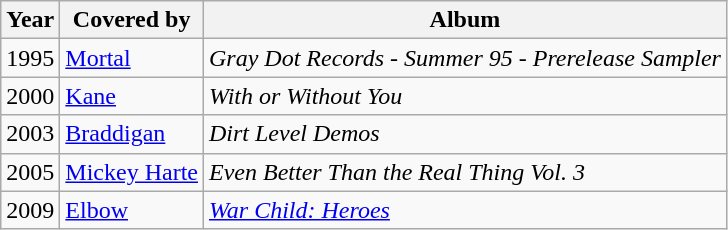<table class="wikitable">
<tr>
<th>Year</th>
<th>Covered by</th>
<th>Album</th>
</tr>
<tr>
<td>1995</td>
<td><a href='#'>Mortal</a></td>
<td><em>Gray Dot Records - Summer 95 - Prerelease Sampler</em></td>
</tr>
<tr>
<td>2000</td>
<td><a href='#'>Kane</a></td>
<td><em>With or Without You</em></td>
</tr>
<tr>
<td>2003</td>
<td><a href='#'>Braddigan</a></td>
<td><em>Dirt Level Demos</em></td>
</tr>
<tr>
<td>2005</td>
<td><a href='#'>Mickey Harte</a></td>
<td><em>Even Better Than the Real Thing Vol. 3</em></td>
</tr>
<tr>
<td>2009</td>
<td><a href='#'>Elbow</a></td>
<td><em><a href='#'>War Child: Heroes</a></em></td>
</tr>
</table>
